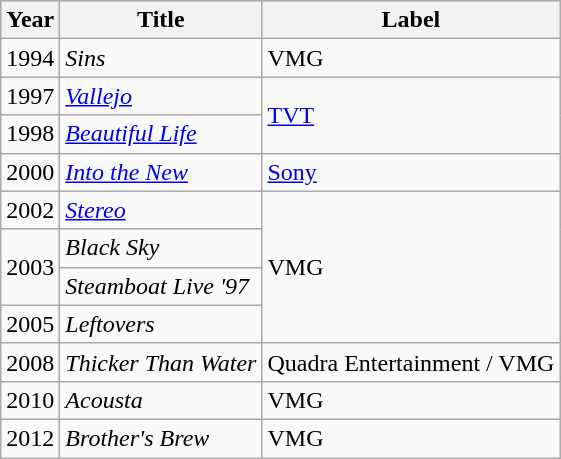<table class="wikitable">
<tr>
<th>Year</th>
<th>Title</th>
<th>Label</th>
</tr>
<tr>
<td>1994</td>
<td><em>Sins</em></td>
<td>VMG</td>
</tr>
<tr>
<td>1997</td>
<td><em><a href='#'>Vallejo</a></em></td>
<td rowspan="2"><a href='#'>TVT</a></td>
</tr>
<tr>
<td>1998</td>
<td><em><a href='#'>Beautiful Life</a></em></td>
</tr>
<tr>
<td>2000</td>
<td><em><a href='#'>Into the New</a></em></td>
<td><a href='#'>Sony</a></td>
</tr>
<tr>
<td>2002</td>
<td><em><a href='#'>Stereo</a></em></td>
<td rowspan="4">VMG</td>
</tr>
<tr>
<td rowspan="2">2003</td>
<td><em>Black Sky</em></td>
</tr>
<tr>
<td><em>Steamboat Live '97</em></td>
</tr>
<tr>
<td>2005</td>
<td><em>Leftovers</em></td>
</tr>
<tr>
<td>2008</td>
<td><em>Thicker Than Water</em></td>
<td>Quadra Entertainment / VMG</td>
</tr>
<tr>
<td>2010</td>
<td><em>Acousta</em></td>
<td>VMG</td>
</tr>
<tr>
<td>2012</td>
<td><em>Brother's Brew</em></td>
<td>VMG</td>
</tr>
</table>
